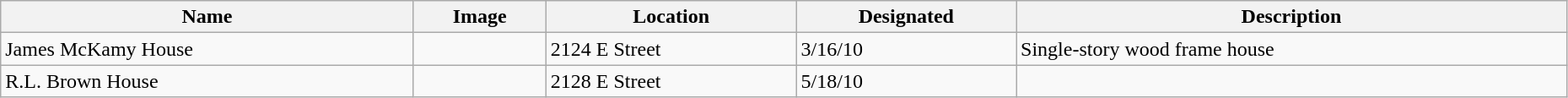<table class="wikitable sortable" style="width:98%">
<tr>
<th>Name</th>
<th class="unsortable">Image</th>
<th>Location</th>
<th>Designated</th>
<th class="unsortable">Description</th>
</tr>
<tr>
<td>James McKamy House</td>
<td></td>
<td>2124 E Street<br><small></small></td>
<td>3/16/10</td>
<td>Single-story wood frame house</td>
</tr>
<tr>
<td>R.L. Brown House</td>
<td></td>
<td>2128 E Street<br><small></small></td>
<td>5/18/10</td>
<td></td>
</tr>
</table>
